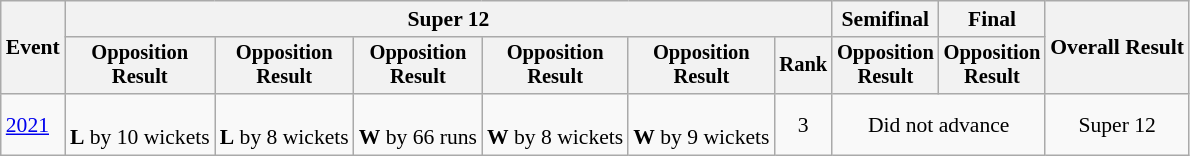<table class=wikitable style=font-size:90%;text-align:center>
<tr>
<th rowspan=2>Event</th>
<th colspan=6>Super 12</th>
<th>Semifinal</th>
<th>Final</th>
<th rowspan=2>Overall Result</th>
</tr>
<tr style=font-size:95%>
<th>Opposition<br>Result</th>
<th>Opposition<br>Result</th>
<th>Opposition<br>Result</th>
<th>Opposition<br>Result</th>
<th>Opposition<br>Result</th>
<th>Rank</th>
<th>Opposition<br>Result</th>
<th>Opposition<br>Result</th>
</tr>
<tr>
<td align=left><a href='#'>2021</a></td>
<td><br><strong>L</strong> by 10 wickets</td>
<td><br><strong>L</strong> by 8 wickets</td>
<td><br><strong>W</strong> by 66 runs</td>
<td><br><strong>W</strong> by 8 wickets</td>
<td><br><strong>W</strong> by 9 wickets</td>
<td>3</td>
<td colspan=2>Did not advance</td>
<td>Super 12</td>
</tr>
</table>
